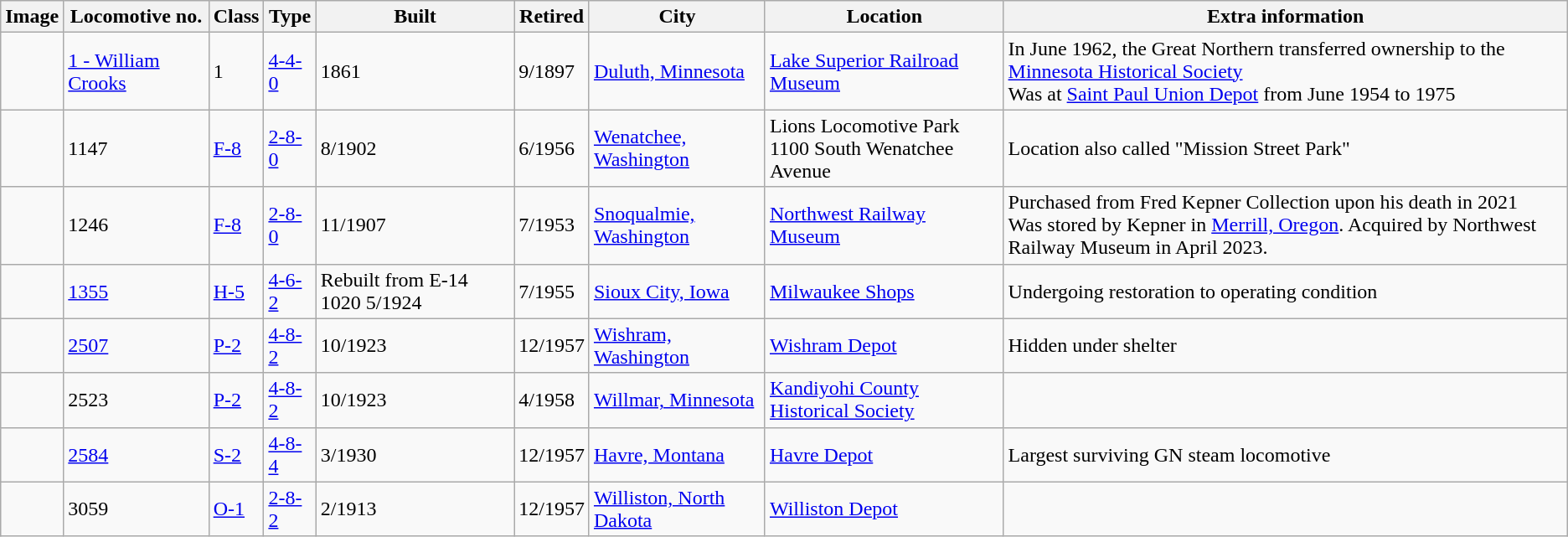<table class="wikitable">
<tr>
<th>Image</th>
<th>Locomotive no.</th>
<th>Class</th>
<th>Type</th>
<th>Built</th>
<th>Retired</th>
<th>City</th>
<th>Location</th>
<th>Extra information</th>
</tr>
<tr>
<td></td>
<td><a href='#'>1 - William Crooks</a></td>
<td>1</td>
<td><a href='#'>4-4-0</a></td>
<td>1861</td>
<td>9/1897</td>
<td><a href='#'>Duluth, Minnesota</a></td>
<td><a href='#'>Lake Superior Railroad Museum</a></td>
<td>In June 1962, the Great Northern transferred ownership to the  <a href='#'>Minnesota Historical Society</a><br>Was at <a href='#'>Saint Paul Union Depot</a> from June 1954 to 1975</td>
</tr>
<tr>
<td></td>
<td>1147</td>
<td><a href='#'>F-8</a></td>
<td><a href='#'>2-8-0</a></td>
<td>8/1902</td>
<td>6/1956</td>
<td><a href='#'>Wenatchee, Washington</a></td>
<td>Lions Locomotive Park<br>1100 South Wenatchee Avenue</td>
<td>Location also called "Mission Street Park"</td>
</tr>
<tr>
<td></td>
<td>1246</td>
<td><a href='#'>F-8</a></td>
<td><a href='#'>2-8-0</a></td>
<td>11/1907</td>
<td>7/1953</td>
<td><a href='#'>Snoqualmie, Washington</a></td>
<td><a href='#'>Northwest Railway Museum</a></td>
<td>Purchased from Fred Kepner Collection upon his death in 2021<br>Was stored by Kepner in <a href='#'>Merrill, Oregon</a>. Acquired by Northwest Railway Museum in April 2023.</td>
</tr>
<tr>
<td></td>
<td><a href='#'>1355</a></td>
<td><a href='#'>H-5</a></td>
<td><a href='#'>4-6-2</a></td>
<td>Rebuilt from E-14 1020 5/1924</td>
<td>7/1955</td>
<td><a href='#'>Sioux City, Iowa</a></td>
<td><a href='#'>Milwaukee Shops</a></td>
<td>Undergoing restoration to operating condition</td>
</tr>
<tr>
<td></td>
<td><a href='#'>2507</a></td>
<td><a href='#'>P-2</a></td>
<td><a href='#'>4-8-2</a></td>
<td>10/1923</td>
<td>12/1957</td>
<td><a href='#'>Wishram, Washington</a></td>
<td><a href='#'>Wishram Depot</a></td>
<td>Hidden under shelter</td>
</tr>
<tr>
<td></td>
<td>2523</td>
<td><a href='#'>P-2</a></td>
<td><a href='#'>4-8-2</a></td>
<td>10/1923</td>
<td>4/1958</td>
<td><a href='#'>Willmar, Minnesota</a></td>
<td><a href='#'>Kandiyohi County Historical Society</a></td>
<td></td>
</tr>
<tr>
<td></td>
<td><a href='#'>2584</a></td>
<td><a href='#'>S-2</a></td>
<td><a href='#'>4-8-4</a></td>
<td>3/1930</td>
<td>12/1957</td>
<td><a href='#'>Havre, Montana</a></td>
<td><a href='#'>Havre Depot</a></td>
<td>Largest surviving GN steam locomotive</td>
</tr>
<tr>
<td></td>
<td>3059</td>
<td><a href='#'>O-1</a></td>
<td><a href='#'>2-8-2</a></td>
<td>2/1913</td>
<td>12/1957</td>
<td><a href='#'>Williston, North Dakota</a></td>
<td><a href='#'>Williston Depot</a></td>
<td></td>
</tr>
</table>
